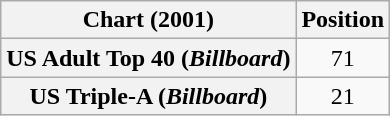<table class="wikitable plainrowheaders" style="text-align:center">
<tr>
<th>Chart (2001)</th>
<th>Position</th>
</tr>
<tr>
<th scope="row">US Adult Top 40 (<em>Billboard</em>)</th>
<td>71</td>
</tr>
<tr>
<th scope="row">US Triple-A (<em>Billboard</em>)</th>
<td>21</td>
</tr>
</table>
